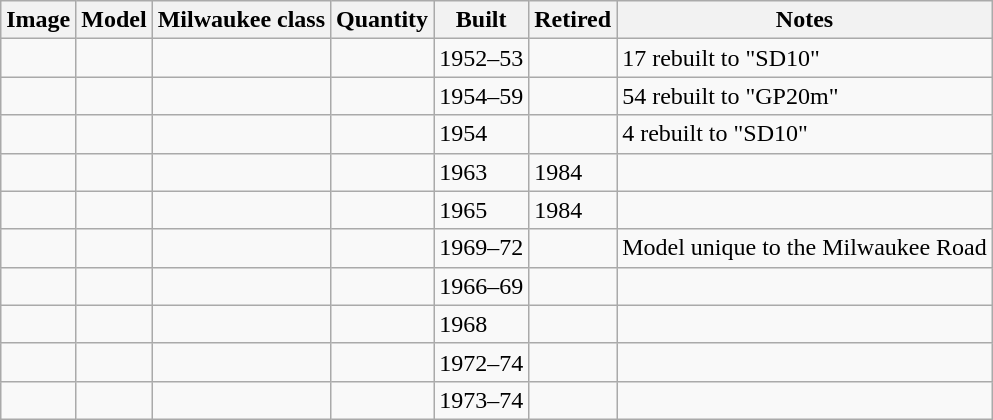<table class="wikitable sortable">
<tr>
<th>Image</th>
<th>Model</th>
<th>Milwaukee class</th>
<th>Quantity</th>
<th>Built</th>
<th>Retired</th>
<th>Notes</th>
</tr>
<tr>
<td></td>
<td></td>
<td></td>
<td></td>
<td>1952–53</td>
<td></td>
<td>17 rebuilt to "SD10"</td>
</tr>
<tr>
<td></td>
<td></td>
<td></td>
<td></td>
<td>1954–59</td>
<td></td>
<td>54 rebuilt to "GP20m"</td>
</tr>
<tr>
<td></td>
<td></td>
<td></td>
<td></td>
<td>1954</td>
<td></td>
<td>4 rebuilt to "SD10"</td>
</tr>
<tr>
<td></td>
<td></td>
<td></td>
<td></td>
<td>1963</td>
<td>1984</td>
<td></td>
</tr>
<tr>
<td></td>
<td></td>
<td></td>
<td></td>
<td>1965</td>
<td>1984</td>
<td></td>
</tr>
<tr>
<td></td>
<td></td>
<td></td>
<td></td>
<td>1969–72</td>
<td></td>
<td>Model unique to the Milwaukee Road</td>
</tr>
<tr>
<td></td>
<td></td>
<td></td>
<td></td>
<td>1966–69</td>
<td></td>
<td></td>
</tr>
<tr>
<td></td>
<td></td>
<td></td>
<td></td>
<td>1968</td>
<td></td>
<td></td>
</tr>
<tr>
<td></td>
<td></td>
<td></td>
<td></td>
<td>1972–74</td>
<td></td>
<td></td>
</tr>
<tr>
<td></td>
<td></td>
<td></td>
<td></td>
<td>1973–74</td>
<td></td>
<td></td>
</tr>
</table>
